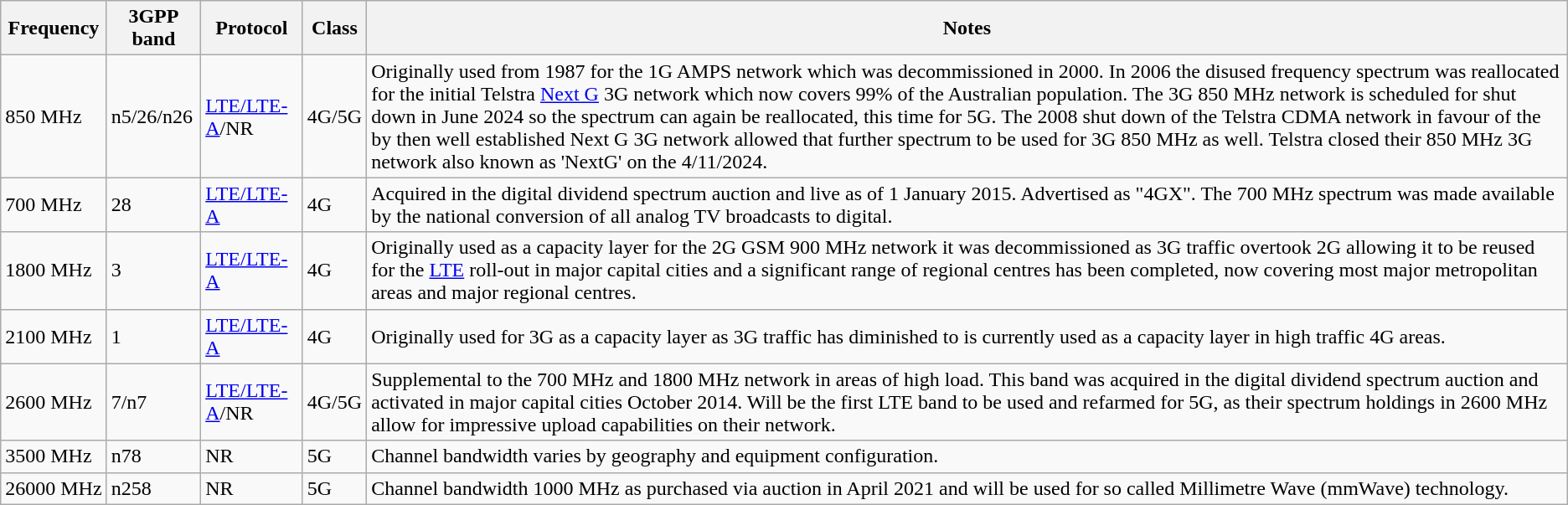<table class="wikitable sortable">
<tr>
<th>Frequency</th>
<th>3GPP band</th>
<th>Protocol</th>
<th>Class</th>
<th class="unsortable">Notes</th>
</tr>
<tr>
<td>850 MHz</td>
<td>n5/26/n26</td>
<td><a href='#'>LTE/LTE-A</a>/NR</td>
<td>4G/5G</td>
<td>Originally used from 1987 for the 1G AMPS network which was decommissioned in 2000. In 2006 the disused frequency spectrum was reallocated for the initial Telstra <a href='#'>Next G</a> 3G network which now covers 99% of the Australian population. The 3G 850 MHz network is scheduled for shut down in June 2024 so the spectrum can again be reallocated, this time for 5G. The 2008 shut down of the Telstra CDMA network in favour of the by then well established Next G 3G network allowed that further spectrum to be used for 3G 850 MHz as well. Telstra closed their 850 MHz 3G network also known as 'NextG' on the 4/11/2024.</td>
</tr>
<tr>
<td>700 MHz</td>
<td>28</td>
<td><a href='#'>LTE/LTE-A</a></td>
<td>4G</td>
<td>Acquired in the digital dividend spectrum auction and live as of 1 January 2015. Advertised as "4GX". The 700 MHz spectrum was made available by the national conversion of all analog TV broadcasts to digital.</td>
</tr>
<tr>
<td>1800 MHz</td>
<td>3</td>
<td><a href='#'>LTE/LTE-A</a></td>
<td>4G</td>
<td>Originally used as a capacity layer for the 2G GSM 900 MHz network it was decommissioned as 3G traffic overtook 2G allowing it to be reused for the <a href='#'>LTE</a> roll-out in major capital cities and a significant range of regional centres has been completed, now covering most major metropolitan areas and major regional centres.</td>
</tr>
<tr>
<td>2100 MHz</td>
<td>1</td>
<td><a href='#'>LTE/LTE-A</a></td>
<td>4G</td>
<td>Originally used for 3G as a capacity layer as 3G traffic has diminished to is currently used as a capacity layer in high traffic 4G areas.</td>
</tr>
<tr>
<td>2600 MHz</td>
<td>7/n7</td>
<td><a href='#'>LTE/LTE-A</a>/NR</td>
<td>4G/5G</td>
<td>Supplemental to the 700 MHz and 1800 MHz network in areas of high load. This band was acquired in the digital dividend spectrum auction and activated in major capital cities October 2014. Will be the first LTE band to be used and refarmed for 5G, as their spectrum holdings in 2600 MHz allow for impressive upload capabilities on their network. </td>
</tr>
<tr>
<td>3500 MHz</td>
<td>n78</td>
<td>NR</td>
<td>5G</td>
<td>Channel bandwidth varies by geography and equipment configuration.</td>
</tr>
<tr>
<td>26000 MHz</td>
<td>n258</td>
<td>NR</td>
<td>5G</td>
<td>Channel bandwidth 1000 MHz as purchased via auction in April 2021 and will be used for so called Millimetre Wave (mmWave) technology.</td>
</tr>
</table>
